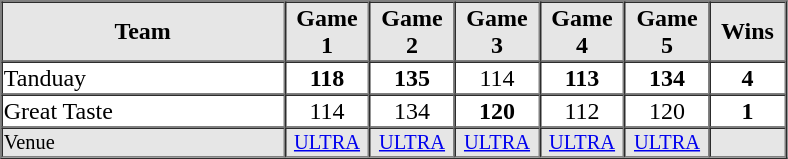<table border="1" cellspacing="0"  style="width:525px; margin:auto;">
<tr style="text-align:center; background:#e6e6e6;">
<th style="text-align:center; width:30%;">Team</th>
<th width=8%>Game 1</th>
<th width=8%>Game 2</th>
<th width=8%>Game 3</th>
<th width=8%>Game 4</th>
<th width=8%>Game 5</th>
<th width=8%>Wins</th>
</tr>
<tr style="text-align:center;">
<td align=left>Tanduay</td>
<td><strong>118</strong></td>
<td><strong>135</strong></td>
<td>114</td>
<td><strong>113</strong></td>
<td><strong>134</strong></td>
<td><strong>4</strong></td>
</tr>
<tr style="text-align:center;">
<td align=left>Great Taste</td>
<td>114</td>
<td>134</td>
<td><strong>120</strong></td>
<td>112</td>
<td>120</td>
<td><strong>1</strong></td>
</tr>
<tr style="text-align:center; font-size:85%; background:#e6e6e6;">
<td align=left>Venue</td>
<td><a href='#'>ULTRA</a></td>
<td><a href='#'>ULTRA</a></td>
<td><a href='#'>ULTRA</a></td>
<td><a href='#'>ULTRA</a></td>
<td><a href='#'>ULTRA</a></td>
<td></td>
</tr>
</table>
